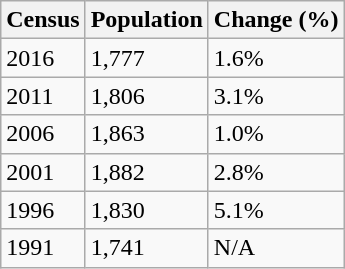<table class="wikitable">
<tr>
<th>Census</th>
<th>Population</th>
<th>Change (%)</th>
</tr>
<tr>
<td>2016</td>
<td>1,777</td>
<td> 1.6%</td>
</tr>
<tr>
<td>2011</td>
<td>1,806</td>
<td> 3.1%</td>
</tr>
<tr>
<td>2006</td>
<td>1,863</td>
<td> 1.0%</td>
</tr>
<tr>
<td>2001</td>
<td>1,882</td>
<td> 2.8%</td>
</tr>
<tr>
<td>1996</td>
<td>1,830</td>
<td> 5.1%</td>
</tr>
<tr>
<td>1991</td>
<td>1,741</td>
<td>N/A</td>
</tr>
</table>
